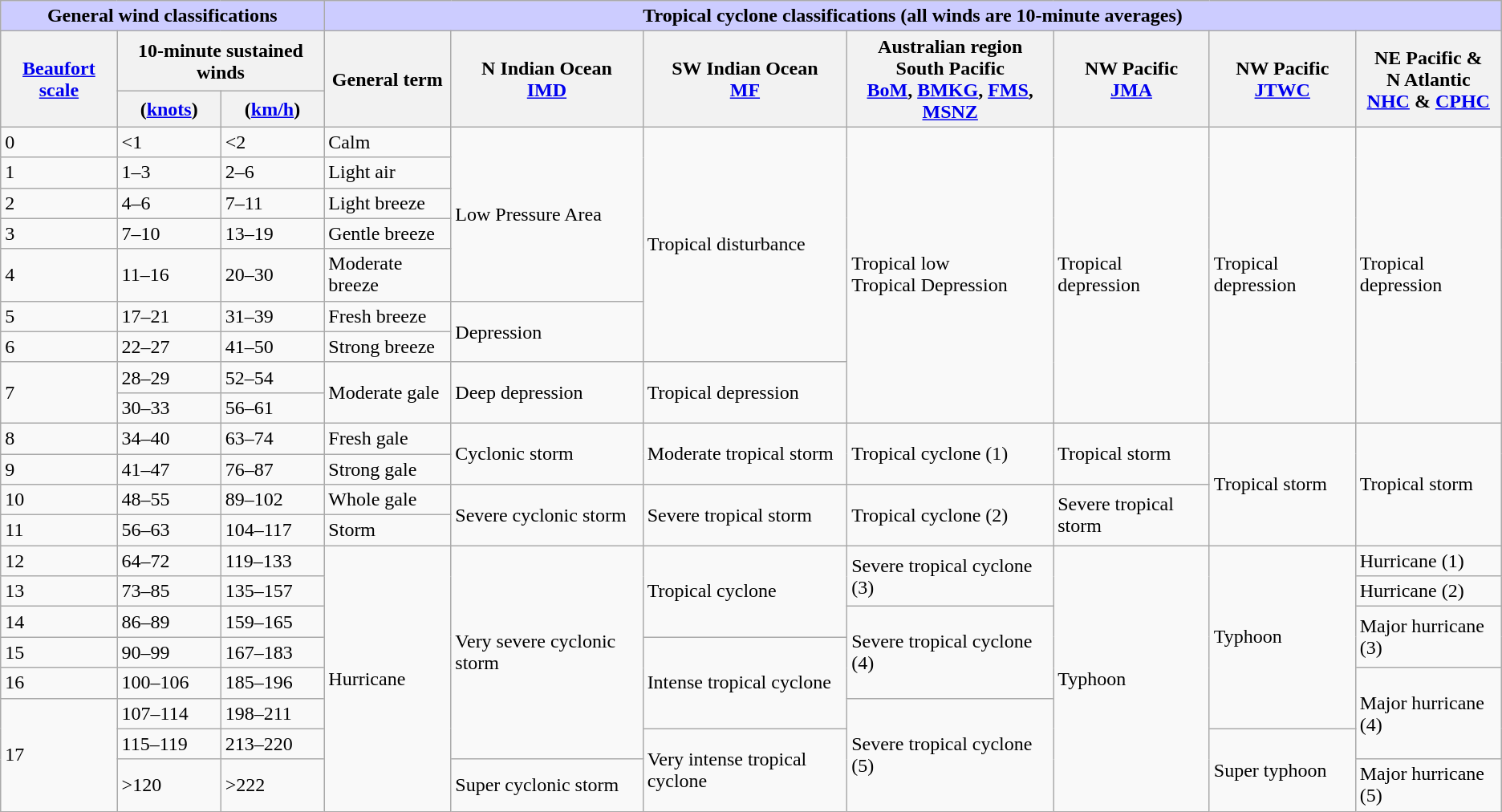<table class="collapsible wikitable" border="1">
<tr>
<th colspan=3 style="background: #ccf;">General wind classifications</th>
<th colspan=7 style="background: #ccf;">Tropical cyclone classifications (all winds are 10-minute averages)</th>
</tr>
<tr>
<th rowspan="2"><a href='#'>Beaufort scale</a></th>
<th colspan="2">10-minute sustained winds</th>
<th rowspan="2">General term</th>
<th rowspan="2">N Indian Ocean<br><a href='#'>IMD</a></th>
<th rowspan="2">SW Indian Ocean<br><a href='#'>MF</a></th>
<th rowspan="2">Australian region<br>South Pacific<br> <a href='#'>BoM</a>, <a href='#'>BMKG</a>, <a href='#'>FMS</a>, <a href='#'>MSNZ</a></th>
<th rowspan="2">NW Pacific<br><a href='#'>JMA</a></th>
<th rowspan="2">NW Pacific<br><a href='#'>JTWC</a></th>
<th rowspan="2">NE Pacific &<br>N Atlantic<br><a href='#'>NHC</a> & <a href='#'>CPHC</a></th>
</tr>
<tr>
<th>(<a href='#'>knots</a>)</th>
<th>(<a href='#'>km/h</a>)</th>
</tr>
<tr>
<td>0</td>
<td><1</td>
<td><2</td>
<td>Calm</td>
<td rowspan=5>Low Pressure Area</td>
<td rowspan=7>Tropical disturbance</td>
<td rowspan="9">Tropical low<br>Tropical Depression</td>
<td rowspan="9">Tropical depression</td>
<td rowspan="9">Tropical depression</td>
<td rowspan="9">Tropical depression</td>
</tr>
<tr>
<td>1</td>
<td>1–3</td>
<td>2–6</td>
<td>Light air</td>
</tr>
<tr>
<td>2</td>
<td>4–6</td>
<td>7–11</td>
<td>Light breeze</td>
</tr>
<tr>
<td>3</td>
<td>7–10</td>
<td>13–19</td>
<td>Gentle breeze</td>
</tr>
<tr>
<td>4</td>
<td>11–16</td>
<td>20–30</td>
<td>Moderate breeze</td>
</tr>
<tr>
<td>5</td>
<td>17–21</td>
<td>31–39</td>
<td>Fresh breeze</td>
<td rowspan=2>Depression</td>
</tr>
<tr>
<td>6</td>
<td>22–27</td>
<td>41–50</td>
<td>Strong breeze</td>
</tr>
<tr>
<td rowspan=2>7</td>
<td>28–29</td>
<td>52–54</td>
<td rowspan=2>Moderate gale</td>
<td rowspan=2>Deep depression</td>
<td rowspan=2>Tropical depression</td>
</tr>
<tr>
<td>30–33</td>
<td>56–61</td>
</tr>
<tr>
<td>8</td>
<td>34–40</td>
<td>63–74</td>
<td>Fresh gale</td>
<td rowspan=2>Cyclonic storm</td>
<td rowspan=2>Moderate tropical storm</td>
<td rowspan=2>Tropical cyclone (1)</td>
<td rowspan=2>Tropical storm</td>
<td rowspan=4>Tropical storm</td>
<td rowspan=4>Tropical storm</td>
</tr>
<tr>
<td>9</td>
<td>41–47</td>
<td>76–87</td>
<td>Strong gale</td>
</tr>
<tr>
<td>10</td>
<td>48–55</td>
<td>89–102</td>
<td>Whole gale</td>
<td rowspan=2>Severe cyclonic storm</td>
<td rowspan=2>Severe tropical storm</td>
<td rowspan=2>Tropical cyclone (2)</td>
<td rowspan=2>Severe tropical storm</td>
</tr>
<tr>
<td>11</td>
<td>56–63</td>
<td>104–117</td>
<td>Storm</td>
</tr>
<tr>
<td>12</td>
<td>64–72</td>
<td>119–133</td>
<td rowspan=8>Hurricane</td>
<td rowspan=7>Very severe cyclonic storm</td>
<td rowspan=3>Tropical cyclone</td>
<td rowspan=2>Severe tropical cyclone (3)</td>
<td rowspan=8>Typhoon</td>
<td rowspan=6>Typhoon</td>
<td>Hurricane (1)</td>
</tr>
<tr>
<td>13</td>
<td>73–85</td>
<td>135–157</td>
<td>Hurricane (2)</td>
</tr>
<tr>
<td>14</td>
<td>86–89</td>
<td>159–165</td>
<td rowspan=3>Severe tropical cyclone (4)</td>
<td rowspan=2>Major hurricane (3)</td>
</tr>
<tr>
<td>15</td>
<td>90–99</td>
<td>167–183</td>
<td rowspan=3>Intense tropical cyclone</td>
</tr>
<tr>
<td>16</td>
<td>100–106</td>
<td>185–196</td>
<td rowspan=3>Major hurricane (4)</td>
</tr>
<tr>
<td rowspan=3>17</td>
<td>107–114</td>
<td>198–211</td>
<td rowspan=3>Severe tropical cyclone (5)</td>
</tr>
<tr>
<td>115–119</td>
<td>213–220</td>
<td rowspan=2>Very intense tropical cyclone</td>
<td rowspan=2>Super typhoon</td>
</tr>
<tr>
<td>>120</td>
<td>>222</td>
<td>Super cyclonic storm</td>
<td>Major hurricane (5)</td>
</tr>
</table>
